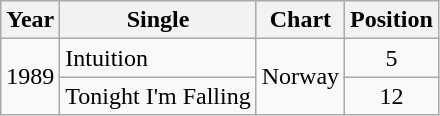<table class="wikitable">
<tr>
<th>Year</th>
<th>Single</th>
<th>Chart</th>
<th>Position</th>
</tr>
<tr>
<td rowspan="2">1989</td>
<td>Intuition</td>
<td rowspan="2">Norway</td>
<td align="center">5</td>
</tr>
<tr>
<td>Tonight I'm Falling</td>
<td align="center">12</td>
</tr>
</table>
